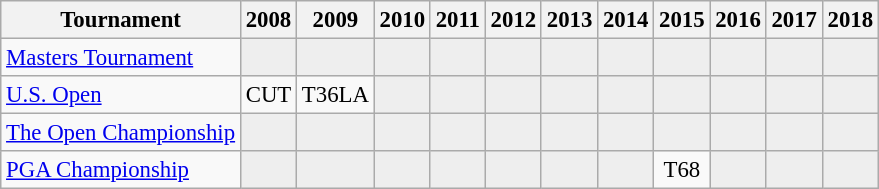<table class="wikitable" style="font-size:95%;text-align:center;">
<tr>
<th>Tournament</th>
<th>2008</th>
<th>2009</th>
<th>2010</th>
<th>2011</th>
<th>2012</th>
<th>2013</th>
<th>2014</th>
<th>2015</th>
<th>2016</th>
<th>2017</th>
<th>2018</th>
</tr>
<tr>
<td align=left><a href='#'>Masters Tournament</a></td>
<td style="background:#eeeeee;"></td>
<td style="background:#eeeeee;"></td>
<td style="background:#eeeeee;"></td>
<td style="background:#eeeeee;"></td>
<td style="background:#eeeeee;"></td>
<td style="background:#eeeeee;"></td>
<td style="background:#eeeeee;"></td>
<td style="background:#eeeeee;"></td>
<td style="background:#eeeeee;"></td>
<td style="background:#eeeeee;"></td>
<td style="background:#eeeeee;"></td>
</tr>
<tr>
<td align=left><a href='#'>U.S. Open</a></td>
<td>CUT</td>
<td>T36<span>LA</span></td>
<td style="background:#eeeeee;"></td>
<td style="background:#eeeeee;"></td>
<td style="background:#eeeeee;"></td>
<td style="background:#eeeeee;"></td>
<td style="background:#eeeeee;"></td>
<td style="background:#eeeeee;"></td>
<td style="background:#eeeeee;"></td>
<td style="background:#eeeeee;"></td>
<td style="background:#eeeeee;"></td>
</tr>
<tr>
<td align=left><a href='#'>The Open Championship</a></td>
<td style="background:#eeeeee;"></td>
<td style="background:#eeeeee;"></td>
<td style="background:#eeeeee;"></td>
<td style="background:#eeeeee;"></td>
<td style="background:#eeeeee;"></td>
<td style="background:#eeeeee;"></td>
<td style="background:#eeeeee;"></td>
<td style="background:#eeeeee;"></td>
<td style="background:#eeeeee;"></td>
<td style="background:#eeeeee;"></td>
<td style="background:#eeeeee;"></td>
</tr>
<tr>
<td align=left><a href='#'>PGA Championship</a></td>
<td style="background:#eeeeee;"></td>
<td style="background:#eeeeee;"></td>
<td style="background:#eeeeee;"></td>
<td style="background:#eeeeee;"></td>
<td style="background:#eeeeee;"></td>
<td style="background:#eeeeee;"></td>
<td style="background:#eeeeee;"></td>
<td>T68</td>
<td style="background:#eeeeee;"></td>
<td style="background:#eeeeee;"></td>
<td style="background:#eeeeee;"></td>
</tr>
</table>
